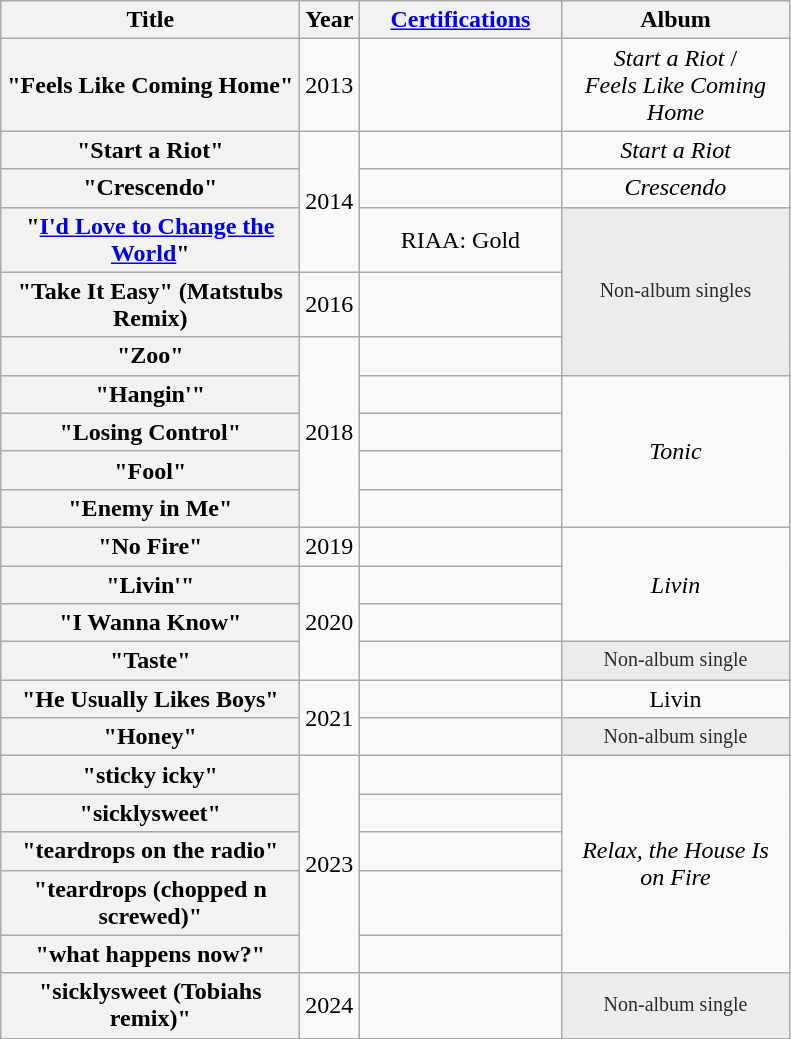<table class="wikitable plainrowheaders" style="text-align:center;">
<tr>
<th scope="col" rowspan="1" style="width:12em;">Title</th>
<th scope="col" rowspan="1" style="width:2em;">Year</th>
<th scope="col" rowspan="1" style="width:8em;"><a href='#'>Certifications</a></th>
<th scope="col" rowspan="1" style="width:9em;">Album</th>
</tr>
<tr>
<th scope="row">"Feels Like Coming Home"</th>
<td>2013</td>
<td></td>
<td><em>Start a Riot</em> /<br><em>Feels Like Coming Home</em></td>
</tr>
<tr>
<th scope="row">"Start a Riot"</th>
<td rowspan="3">2014</td>
<td></td>
<td><em>Start a Riot</em></td>
</tr>
<tr>
<th scope="row">"Crescendo"</th>
<td></td>
<td><em>Crescendo</em></td>
</tr>
<tr>
<th scope="row">"<a href='#'>I'd Love to Change the World</a>"</th>
<td>RIAA: Gold </td>
<td Rowspan="3" data-sort-value="" style="background: #ececec; color: #2C2C2C; vertical-align: middle; font-size: smaller; text-align: center; " class="table-na">Non-album singles</td>
</tr>
<tr>
<th scope="row">"Take It Easy" (Matstubs Remix)</th>
<td>2016</td>
<td></td>
</tr>
<tr>
<th scope="row">"Zoo"</th>
<td rowspan="5">2018</td>
<td></td>
</tr>
<tr>
<th scope="row">"Hangin'"</th>
<td></td>
<td rowspan="4"><em>Tonic</em></td>
</tr>
<tr>
<th scope="row">"Losing Control"</th>
<td></td>
</tr>
<tr>
<th scope="row">"Fool"</th>
<td></td>
</tr>
<tr>
<th scope="row">"Enemy in Me"</th>
<td></td>
</tr>
<tr>
<th scope="row">"No Fire"</th>
<td rowspan="1">2019</td>
<td></td>
<td Rowspan="3"><em>Livin<strong></td>
</tr>
<tr>
<th scope="row">"Livin'"</th>
<td Rowspan="3">2020</td>
<td></td>
</tr>
<tr>
<th scope="row">"I Wanna Know"</th>
<td></td>
</tr>
<tr>
<th scope="row">"Taste"</th>
<td></td>
<td Rowspan="1" data-sort-value="" style="background: #ececec; color: #2C2C2C; vertical-align: middle; font-size: smaller; text-align: center; " class="table-na">Non-album single</td>
</tr>
<tr>
<th scope="row">"He Usually Likes Boys"</th>
<td Rowspan="2">2021</td>
<td></td>
<td Rowspan="1"></em>Livin</strong></td>
</tr>
<tr>
<th scope="row">"Honey"</th>
<td></td>
<td Rowspan="1" data-sort-value="" style="background: #ececec; color: #2C2C2C; vertical-align: middle; font-size: smaller; text-align: center; " class="table-na">Non-album single</td>
</tr>
<tr>
<th scope="row">"sticky icky"</th>
<td Rowspan="5">2023</td>
<td></td>
<td Rowspan="5"><em>Relax, the House Is on Fire</em></td>
</tr>
<tr>
<th scope="row">"sicklysweet"</th>
</tr>
<tr>
<th scope="row">"teardrops on the radio"</th>
<td></td>
</tr>
<tr>
<th scope="row">"teardrops (chopped n screwed)"</th>
<td></td>
</tr>
<tr>
<th scope="row">"what happens now?"</th>
<td></td>
</tr>
<tr>
<th scope="row">"sicklysweet (Tobiahs remix)"</th>
<td Rowspan="1">2024</td>
<td></td>
<td Rowspan="1" data-sort-value="" style="background: #ececec; color: #2C2C2C; vertical-align: middle; font-size: smaller; text-align: center; " class="table-na">Non-album single</td>
</tr>
<tr>
</tr>
</table>
